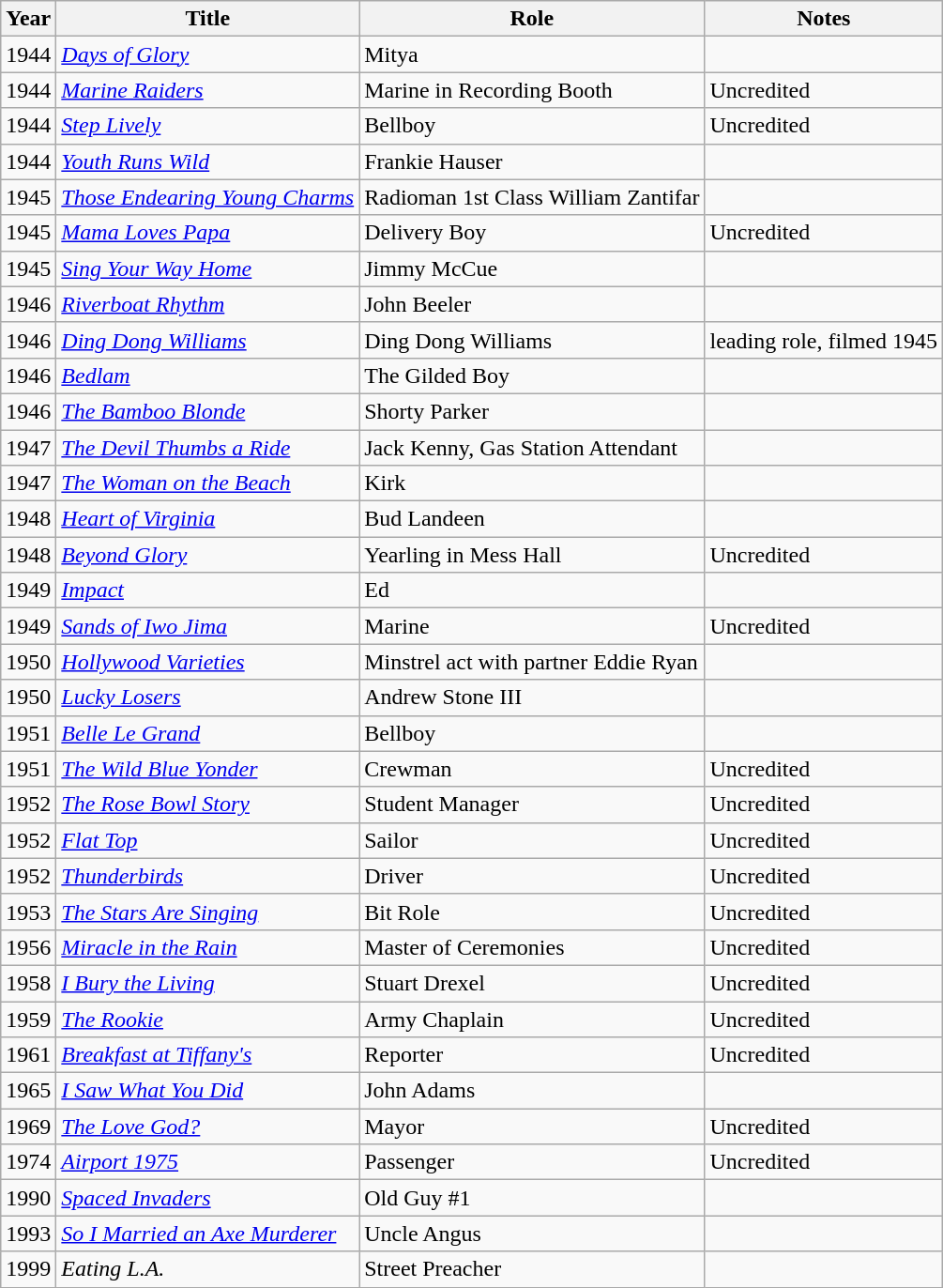<table class="wikitable">
<tr>
<th>Year</th>
<th>Title</th>
<th>Role</th>
<th>Notes</th>
</tr>
<tr>
<td>1944</td>
<td><em><a href='#'>Days of Glory</a></em></td>
<td>Mitya</td>
<td></td>
</tr>
<tr>
<td>1944</td>
<td><em><a href='#'>Marine Raiders</a></em></td>
<td>Marine in Recording Booth</td>
<td>Uncredited</td>
</tr>
<tr>
<td>1944</td>
<td><em><a href='#'>Step Lively</a></em></td>
<td>Bellboy</td>
<td>Uncredited</td>
</tr>
<tr>
<td>1944</td>
<td><em><a href='#'>Youth Runs Wild</a></em></td>
<td>Frankie Hauser</td>
<td></td>
</tr>
<tr>
<td>1945</td>
<td><em><a href='#'>Those Endearing Young Charms</a></em></td>
<td>Radioman 1st Class William Zantifar</td>
<td></td>
</tr>
<tr>
<td>1945</td>
<td><em><a href='#'>Mama Loves Papa</a></em></td>
<td>Delivery Boy</td>
<td>Uncredited</td>
</tr>
<tr>
<td>1945</td>
<td><em><a href='#'>Sing Your Way Home</a></em></td>
<td>Jimmy McCue</td>
<td></td>
</tr>
<tr>
<td>1946</td>
<td><em><a href='#'>Riverboat Rhythm</a></em></td>
<td>John Beeler</td>
<td></td>
</tr>
<tr>
<td>1946</td>
<td><em><a href='#'>Ding Dong Williams</a></em></td>
<td>Ding Dong Williams</td>
<td>leading role, filmed 1945</td>
</tr>
<tr>
<td>1946</td>
<td><em><a href='#'>Bedlam</a></em></td>
<td>The Gilded Boy</td>
<td></td>
</tr>
<tr>
<td>1946</td>
<td><em><a href='#'>The Bamboo Blonde</a></em></td>
<td>Shorty Parker</td>
<td></td>
</tr>
<tr>
<td>1947</td>
<td><em><a href='#'>The Devil Thumbs a Ride</a></em></td>
<td>Jack Kenny, Gas Station Attendant</td>
<td></td>
</tr>
<tr>
<td>1947</td>
<td><em><a href='#'>The Woman on the Beach</a></em></td>
<td>Kirk</td>
<td></td>
</tr>
<tr>
<td>1948</td>
<td><em><a href='#'>Heart of Virginia</a></em></td>
<td>Bud Landeen</td>
<td></td>
</tr>
<tr>
<td>1948</td>
<td><em><a href='#'>Beyond Glory</a></em></td>
<td>Yearling in Mess Hall</td>
<td>Uncredited</td>
</tr>
<tr>
<td>1949</td>
<td><em><a href='#'>Impact</a></em></td>
<td>Ed</td>
<td></td>
</tr>
<tr>
<td>1949</td>
<td><em><a href='#'>Sands of Iwo Jima</a></em></td>
<td>Marine</td>
<td>Uncredited</td>
</tr>
<tr>
<td>1950</td>
<td><em><a href='#'>Hollywood Varieties</a></em></td>
<td>Minstrel act with partner Eddie Ryan</td>
<td></td>
</tr>
<tr>
<td>1950</td>
<td><em><a href='#'>Lucky Losers</a></em></td>
<td>Andrew Stone III</td>
<td></td>
</tr>
<tr>
<td>1951</td>
<td><em><a href='#'>Belle Le Grand</a></em></td>
<td>Bellboy</td>
<td></td>
</tr>
<tr>
<td>1951</td>
<td><em><a href='#'>The Wild Blue Yonder</a></em></td>
<td>Crewman</td>
<td>Uncredited</td>
</tr>
<tr>
<td>1952</td>
<td><em><a href='#'>The Rose Bowl Story</a></em></td>
<td>Student Manager</td>
<td>Uncredited</td>
</tr>
<tr>
<td>1952</td>
<td><em><a href='#'>Flat Top</a></em></td>
<td>Sailor</td>
<td>Uncredited</td>
</tr>
<tr>
<td>1952</td>
<td><em><a href='#'>Thunderbirds</a></em></td>
<td>Driver</td>
<td>Uncredited</td>
</tr>
<tr>
<td>1953</td>
<td><em><a href='#'>The Stars Are Singing</a></em></td>
<td>Bit Role</td>
<td>Uncredited</td>
</tr>
<tr>
<td>1956</td>
<td><em><a href='#'>Miracle in the Rain</a></em></td>
<td>Master of Ceremonies</td>
<td>Uncredited</td>
</tr>
<tr>
<td>1958</td>
<td><em><a href='#'>I Bury the Living</a></em></td>
<td>Stuart Drexel</td>
<td>Uncredited</td>
</tr>
<tr>
<td>1959</td>
<td><em><a href='#'>The Rookie</a></em></td>
<td>Army Chaplain</td>
<td>Uncredited</td>
</tr>
<tr>
<td>1961</td>
<td><em><a href='#'>Breakfast at Tiffany's</a></em></td>
<td>Reporter</td>
<td>Uncredited</td>
</tr>
<tr>
<td>1965</td>
<td><em><a href='#'>I Saw What You Did</a></em></td>
<td>John Adams</td>
<td></td>
</tr>
<tr>
<td>1969</td>
<td><em><a href='#'>The Love God?</a></em></td>
<td>Mayor</td>
<td>Uncredited</td>
</tr>
<tr>
<td>1974</td>
<td><em><a href='#'>Airport 1975</a></em></td>
<td>Passenger</td>
<td>Uncredited</td>
</tr>
<tr>
<td>1990</td>
<td><em><a href='#'>Spaced Invaders</a></em></td>
<td>Old Guy #1</td>
<td></td>
</tr>
<tr>
<td>1993</td>
<td><em><a href='#'>So I Married an Axe Murderer</a></em></td>
<td>Uncle Angus</td>
<td></td>
</tr>
<tr>
<td>1999</td>
<td><em>Eating L.A.</em></td>
<td>Street Preacher</td>
<td></td>
</tr>
</table>
